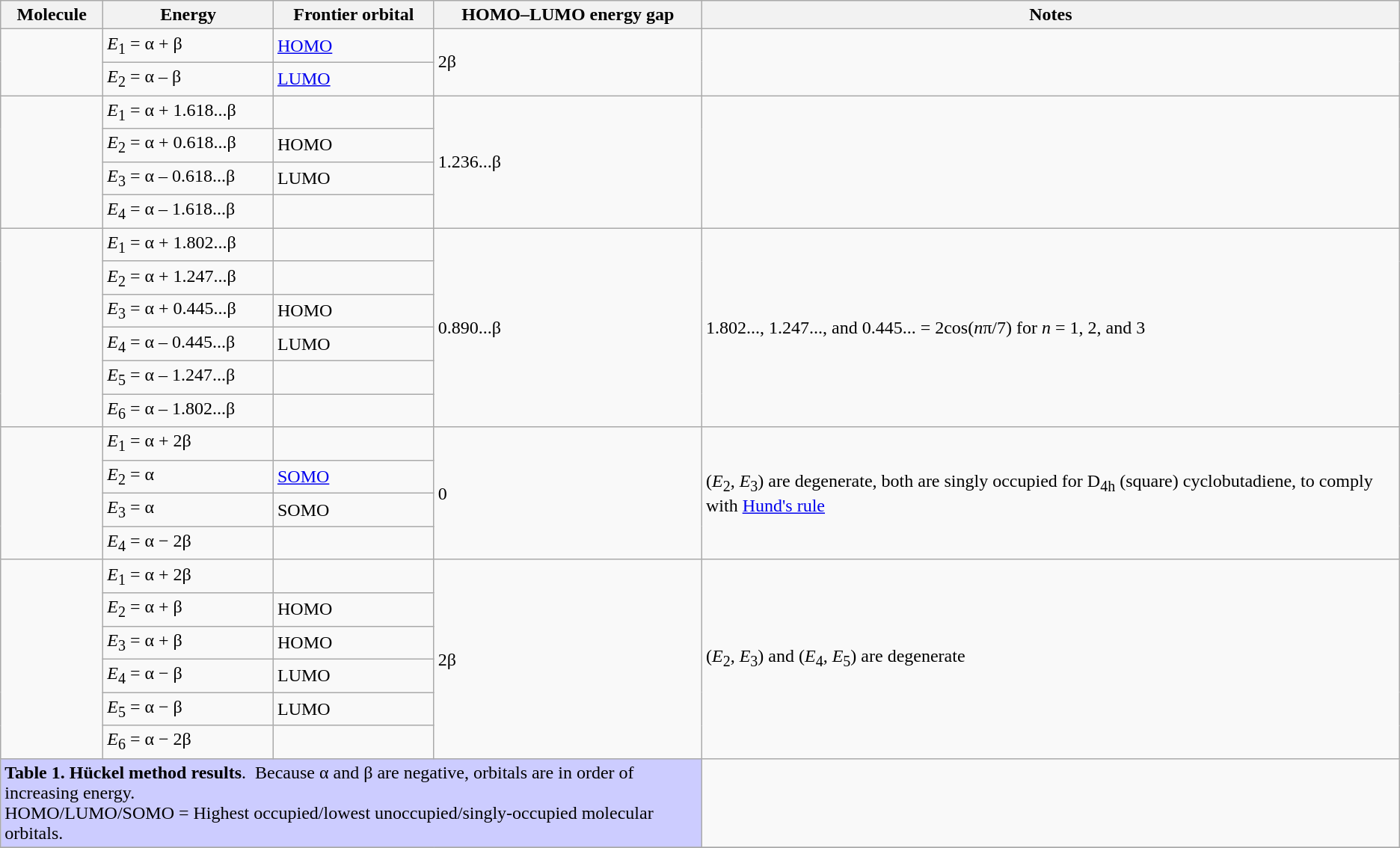<table align="center"  class="wikitable">
<tr>
<th>Molecule</th>
<th>Energy</th>
<th>Frontier orbital</th>
<th>HOMO–LUMO energy gap</th>
<th>Notes</th>
</tr>
<tr>
<td rowspan="2"></td>
<td><em>E</em><sub>1</sub> = α + β</td>
<td><a href='#'>HOMO</a></td>
<td rowspan="2">2β</td>
<td rowspan="2"></td>
</tr>
<tr>
<td><em>E</em><sub>2</sub> = α – β</td>
<td><a href='#'>LUMO</a></td>
</tr>
<tr>
<td rowspan="4"></td>
<td><em>E</em><sub>1</sub> = α + 1.618...β</td>
<td></td>
<td rowspan="4">1.236...β</td>
<td rowspan="4"></td>
</tr>
<tr>
<td><em>E</em><sub>2</sub> = α + 0.618...β</td>
<td>HOMO</td>
</tr>
<tr>
<td><em>E</em><sub>3</sub> = α – 0.618...β</td>
<td>LUMO</td>
</tr>
<tr>
<td><em>E</em><sub>4</sub> = α – 1.618...β</td>
<td></td>
</tr>
<tr>
<td rowspan="6"></td>
<td><em>E</em><sub>1</sub> = α + 1.802...β</td>
<td></td>
<td rowspan="6">0.890...β</td>
<td rowspan="6">1.802..., 1.247..., and 0.445... =  2cos(<em>n</em>π/7) for <em>n</em> = 1, 2, and 3<br></td>
</tr>
<tr>
<td><em>E</em><sub>2</sub> = α + 1.247...β</td>
<td></td>
</tr>
<tr>
<td><em>E</em><sub>3</sub> = α + 0.445...β</td>
<td>HOMO</td>
</tr>
<tr>
<td><em>E</em><sub>4</sub> = α – 0.445...β</td>
<td>LUMO</td>
</tr>
<tr>
<td><em>E</em><sub>5</sub> = α – 1.247...β</td>
<td></td>
</tr>
<tr>
<td><em>E</em><sub>6</sub> = α – 1.802...β</td>
<td></td>
</tr>
<tr>
<td rowspan="4"></td>
<td><em>E</em><sub>1</sub> = α + 2β</td>
<td></td>
<td rowspan="4">0</td>
<td rowspan="4">(<em>E</em><sub>2</sub>, <em>E</em><sub>3</sub>) are degenerate, both are singly occupied for D<sub>4h</sub> (square) cyclobutadiene, to comply with <a href='#'>Hund's rule</a></td>
</tr>
<tr>
<td><em>E</em><sub>2</sub> = α</td>
<td><a href='#'>SOMO</a></td>
</tr>
<tr>
<td><em>E</em><sub>3</sub> = α</td>
<td>SOMO</td>
</tr>
<tr>
<td><em>E</em><sub>4</sub> = α − 2β</td>
<td></td>
</tr>
<tr>
<td rowspan="6"></td>
<td><em>E</em><sub>1</sub> = α + 2β</td>
<td></td>
<td rowspan="6">2β</td>
<td rowspan="6">(<em>E</em><sub>2</sub>, <em>E</em><sub>3</sub>) and (<em>E</em><sub>4</sub>, <em>E</em><sub>5</sub>) are degenerate</td>
</tr>
<tr>
<td><em>E</em><sub>2</sub> = α + β</td>
<td>HOMO</td>
</tr>
<tr>
<td><em>E</em><sub>3</sub> = α + β</td>
<td>HOMO</td>
</tr>
<tr>
<td><em>E</em><sub>4</sub> = α − β</td>
<td>LUMO</td>
</tr>
<tr>
<td><em>E</em><sub>5</sub> = α − β</td>
<td>LUMO</td>
</tr>
<tr>
<td><em>E</em><sub>6</sub> = α − 2β</td>
<td></td>
</tr>
<tr>
<td colspan="4" style="background: #ccccff;" align="left"><strong>Table 1. Hückel method results</strong>.  Because α and β are negative, orbitals are in order of increasing energy.<br>HOMO/LUMO/SOMO = Highest occupied/lowest unoccupied/singly-occupied molecular orbitals.</td>
<td></td>
</tr>
<tr>
</tr>
</table>
